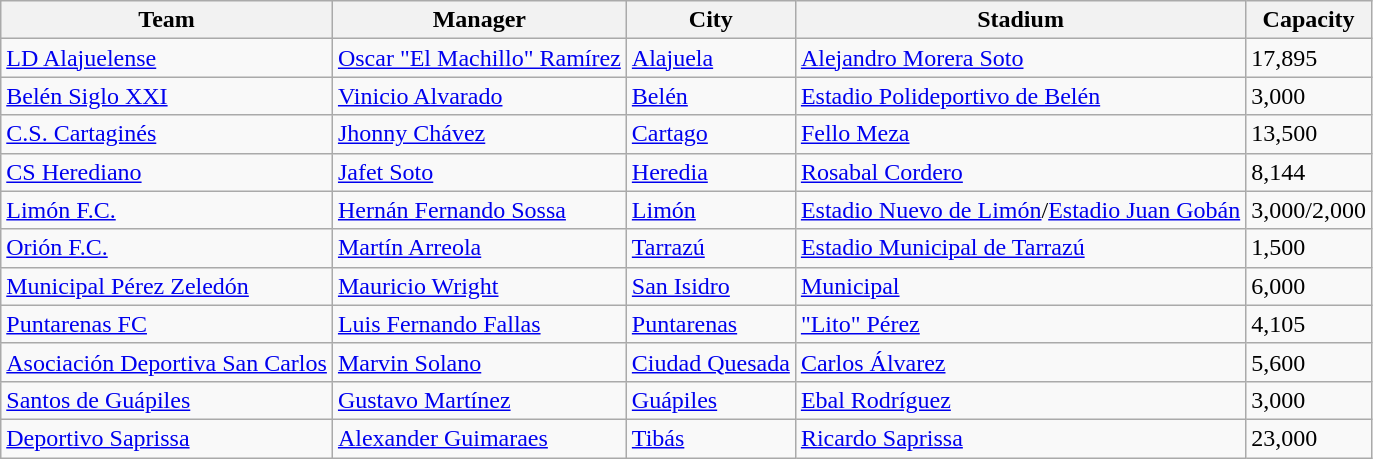<table class="wikitable sortable">
<tr>
<th>Team</th>
<th>Manager</th>
<th>City</th>
<th>Stadium</th>
<th>Capacity</th>
</tr>
<tr>
<td><a href='#'>LD Alajuelense</a></td>
<td> <a href='#'>Oscar "El Machillo" Ramírez</a></td>
<td><a href='#'>Alajuela</a></td>
<td><a href='#'>Alejandro Morera Soto</a></td>
<td>17,895</td>
</tr>
<tr>
<td><a href='#'>Belén Siglo XXI</a></td>
<td> <a href='#'>Vinicio Alvarado</a></td>
<td><a href='#'>Belén</a></td>
<td><a href='#'>Estadio Polideportivo de Belén</a></td>
<td>3,000</td>
</tr>
<tr>
<td><a href='#'>C.S. Cartaginés</a></td>
<td> <a href='#'>Jhonny Chávez</a></td>
<td><a href='#'>Cartago</a></td>
<td><a href='#'>Fello Meza</a></td>
<td>13,500</td>
</tr>
<tr>
<td><a href='#'>CS Herediano</a></td>
<td> <a href='#'>Jafet Soto</a></td>
<td><a href='#'>Heredia</a></td>
<td><a href='#'>Rosabal Cordero</a></td>
<td>8,144</td>
</tr>
<tr>
<td><a href='#'>Limón F.C.</a></td>
<td> <a href='#'>Hernán Fernando Sossa</a></td>
<td><a href='#'>Limón</a></td>
<td><a href='#'>Estadio Nuevo de Limón</a>/<a href='#'>Estadio Juan Gobán</a></td>
<td>3,000/2,000</td>
</tr>
<tr>
<td><a href='#'>Orión F.C.</a></td>
<td> <a href='#'>Martín Arreola</a></td>
<td><a href='#'>Tarrazú</a></td>
<td><a href='#'>Estadio Municipal de Tarrazú</a></td>
<td>1,500</td>
</tr>
<tr>
<td><a href='#'>Municipal Pérez Zeledón</a></td>
<td> <a href='#'>Mauricio Wright</a></td>
<td><a href='#'>San Isidro</a></td>
<td><a href='#'>Municipal</a></td>
<td>6,000</td>
</tr>
<tr>
<td><a href='#'>Puntarenas FC</a></td>
<td> <a href='#'>Luis Fernando Fallas</a></td>
<td><a href='#'>Puntarenas</a></td>
<td><a href='#'>"Lito" Pérez</a></td>
<td>4,105</td>
</tr>
<tr>
<td><a href='#'>Asociación Deportiva San Carlos</a></td>
<td> <a href='#'>Marvin Solano</a></td>
<td><a href='#'>Ciudad Quesada</a></td>
<td><a href='#'>Carlos Álvarez</a></td>
<td>5,600</td>
</tr>
<tr>
<td><a href='#'>Santos de Guápiles</a></td>
<td> <a href='#'>Gustavo Martínez</a></td>
<td><a href='#'>Guápiles</a></td>
<td><a href='#'>Ebal Rodríguez</a></td>
<td>3,000</td>
</tr>
<tr>
<td><a href='#'>Deportivo Saprissa</a></td>
<td> <a href='#'>Alexander Guimaraes</a></td>
<td><a href='#'>Tibás</a></td>
<td><a href='#'>Ricardo Saprissa</a></td>
<td>23,000</td>
</tr>
</table>
